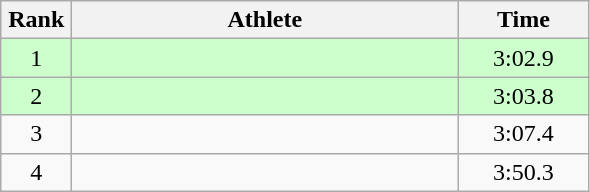<table class=wikitable style="text-align:center">
<tr>
<th width=40>Rank</th>
<th width=250>Athlete</th>
<th width=80>Time</th>
</tr>
<tr bgcolor="ccffcc">
<td>1</td>
<td align=left></td>
<td>3:02.9</td>
</tr>
<tr bgcolor="ccffcc">
<td>2</td>
<td align=left></td>
<td>3:03.8</td>
</tr>
<tr>
<td>3</td>
<td align=left></td>
<td>3:07.4</td>
</tr>
<tr>
<td>4</td>
<td align=left></td>
<td>3:50.3</td>
</tr>
</table>
